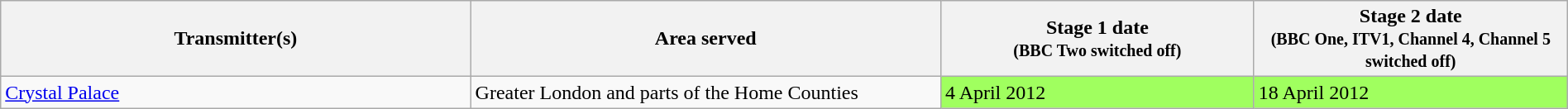<table class="wikitable" width=100%>
<tr>
<th width="30%">Transmitter(s)</th>
<th width="30%">Area served</th>
<th width="20%">Stage 1 date<br> <small>(BBC Two switched off)</small></th>
<th width="20%">Stage 2 date<br> <small>(BBC One, ITV1, Channel 4, Channel 5 switched off)</small></th>
</tr>
<tr>
<td><a href='#'>Crystal Palace</a></td>
<td>Greater London and parts of the Home Counties</td>
<td bgcolor=#A0FF5F>4 April 2012</td>
<td bgcolor=#A0FF5F>18 April 2012</td>
</tr>
</table>
